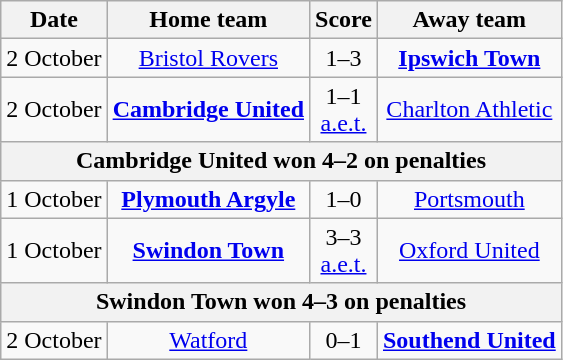<table class="wikitable" style="text-align: center">
<tr>
<th>Date</th>
<th>Home team</th>
<th>Score</th>
<th>Away team</th>
</tr>
<tr>
<td>2 October</td>
<td><a href='#'>Bristol Rovers</a></td>
<td>1–3</td>
<td><strong><a href='#'>Ipswich Town</a></strong></td>
</tr>
<tr>
<td>2 October</td>
<td><strong><a href='#'>Cambridge United</a></strong></td>
<td>1–1 <br> <a href='#'>a.e.t.</a></td>
<td><a href='#'>Charlton Athletic</a></td>
</tr>
<tr>
<th colspan="5">Cambridge United won 4–2 on penalties</th>
</tr>
<tr>
<td>1 October</td>
<td><strong><a href='#'>Plymouth Argyle</a></strong></td>
<td>1–0</td>
<td><a href='#'>Portsmouth</a></td>
</tr>
<tr>
<td>1 October</td>
<td><strong><a href='#'>Swindon Town</a></strong></td>
<td>3–3 <br> <a href='#'>a.e.t.</a></td>
<td><a href='#'>Oxford United</a></td>
</tr>
<tr>
<th colspan="5">Swindon Town won 4–3 on penalties</th>
</tr>
<tr>
<td>2 October</td>
<td><a href='#'>Watford</a></td>
<td>0–1</td>
<td><strong><a href='#'>Southend United</a></strong></td>
</tr>
</table>
